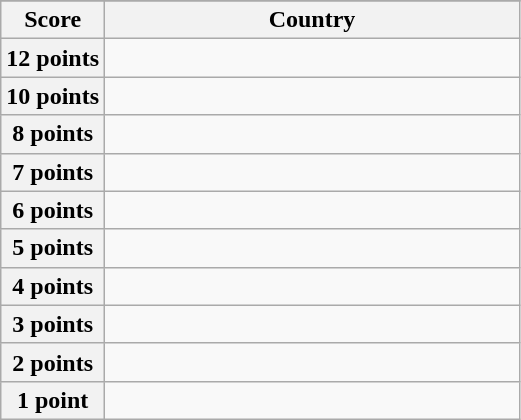<table class="wikitable">
<tr>
</tr>
<tr>
<th scope="col" width="20%">Score</th>
<th scope="col">Country</th>
</tr>
<tr>
<th scope="row">12 points</th>
<td></td>
</tr>
<tr>
<th scope="row">10 points</th>
<td></td>
</tr>
<tr>
<th scope="row">8 points</th>
<td></td>
</tr>
<tr>
<th scope="row">7 points</th>
<td></td>
</tr>
<tr>
<th scope="row">6 points</th>
<td></td>
</tr>
<tr>
<th scope="row">5 points</th>
<td></td>
</tr>
<tr>
<th scope="row">4 points</th>
<td></td>
</tr>
<tr>
<th scope="row">3 points</th>
<td></td>
</tr>
<tr>
<th scope="row">2 points</th>
<td></td>
</tr>
<tr>
<th scope="row">1 point</th>
<td></td>
</tr>
</table>
